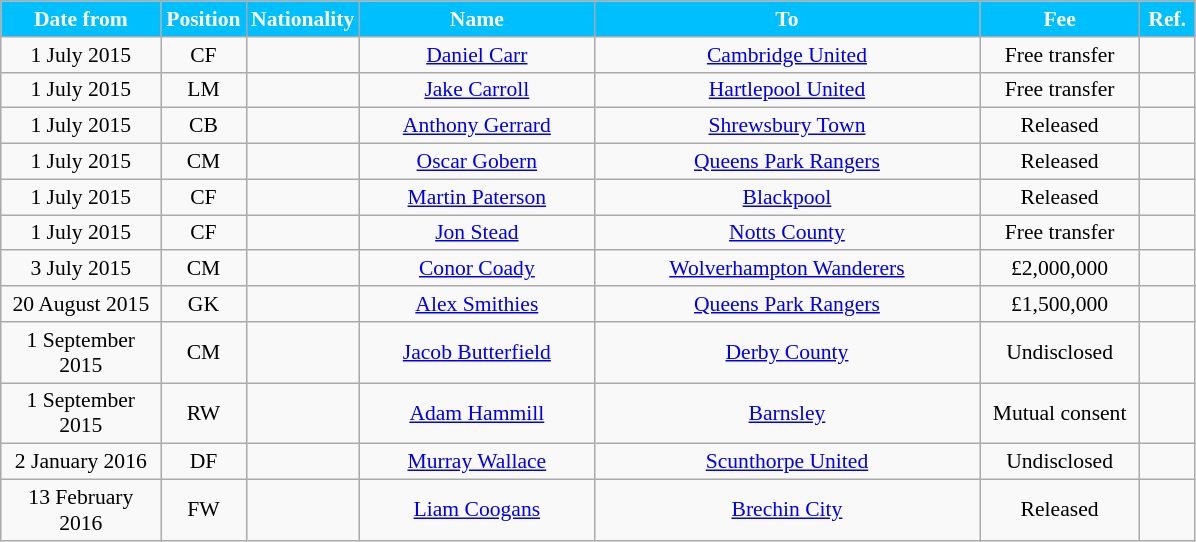<table class="wikitable"  style="text-align:center; font-size:90%; ">
<tr>
<th style="background:#00BFFF; color:#FFFFFF; width:100px;">Date from</th>
<th style="background:#00BFFF; color:#FFFFFF; width:50px;">Position</th>
<th style="background:#00BFFF; color:#FFFFFF; width:50px;">Nationality</th>
<th style="background:#00BFFF; color:#FFFFFF; width:150px;">Name</th>
<th style="background:#00BFFF; color:#FFFFFF; width:250px;">To</th>
<th style="background:#00BFFF; color:#FFFFFF; width:100px;">Fee</th>
<th style="background:#00BFFF; color:#FFFFFF; width:30px;">Ref.</th>
</tr>
<tr>
<td>1 July 2015</td>
<td>CF</td>
<td></td>
<td><a href='#'>Daniel Carr</a></td>
<td><a href='#'>Cambridge United</a> </td>
<td>Free transfer</td>
<td></td>
</tr>
<tr>
<td>1 July 2015</td>
<td>LM</td>
<td></td>
<td><a href='#'>Jake Carroll</a></td>
<td><a href='#'>Hartlepool United</a> </td>
<td>Free transfer</td>
<td></td>
</tr>
<tr>
<td>1 July 2015</td>
<td>CB</td>
<td></td>
<td><a href='#'>Anthony Gerrard</a></td>
<td><a href='#'>Shrewsbury Town</a></td>
<td>Released</td>
<td></td>
</tr>
<tr>
<td>1 July 2015</td>
<td>CM</td>
<td></td>
<td><a href='#'>Oscar Gobern</a></td>
<td><a href='#'>Queens Park Rangers</a> </td>
<td>Released</td>
<td></td>
</tr>
<tr>
<td>1 July 2015</td>
<td>CF</td>
<td></td>
<td><a href='#'>Martin Paterson</a></td>
<td><a href='#'>Blackpool</a></td>
<td>Released</td>
<td></td>
</tr>
<tr>
<td>1 July 2015</td>
<td>CF</td>
<td></td>
<td><a href='#'>Jon Stead</a></td>
<td><a href='#'>Notts County</a> </td>
<td>Free transfer</td>
<td></td>
</tr>
<tr>
<td>3 July 2015</td>
<td>CM</td>
<td></td>
<td><a href='#'>Conor Coady</a></td>
<td><a href='#'>Wolverhampton Wanderers</a></td>
<td>£2,000,000</td>
<td></td>
</tr>
<tr>
<td>20 August 2015</td>
<td>GK</td>
<td></td>
<td><a href='#'>Alex Smithies</a></td>
<td><a href='#'>Queens Park Rangers</a></td>
<td>£1,500,000</td>
<td></td>
</tr>
<tr>
<td>1 September 2015</td>
<td>CM</td>
<td></td>
<td><a href='#'>Jacob Butterfield</a></td>
<td><a href='#'>Derby County</a></td>
<td>Undisclosed</td>
<td></td>
</tr>
<tr>
<td>1 September 2015</td>
<td>RW</td>
<td></td>
<td><a href='#'>Adam Hammill</a></td>
<td><a href='#'>Barnsley</a></td>
<td>Mutual consent</td>
<td></td>
</tr>
<tr>
<td>2 January 2016</td>
<td>DF</td>
<td></td>
<td><a href='#'>Murray Wallace</a></td>
<td><a href='#'>Scunthorpe United</a></td>
<td>Undisclosed</td>
<td></td>
</tr>
<tr>
<td>13 February 2016</td>
<td>FW</td>
<td></td>
<td><a href='#'>Liam Coogans</a></td>
<td><a href='#'>Brechin City</a></td>
<td>Released</td>
<td></td>
</tr>
</table>
